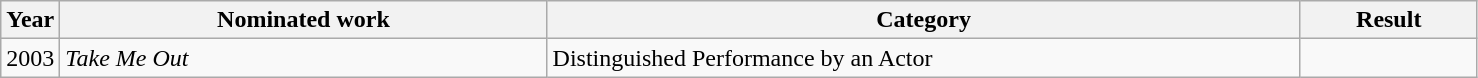<table class=wikitable>
<tr>
<th width=4%>Year</th>
<th width=33%>Nominated work</th>
<th width=51%>Category</th>
<th width=12%>Result</th>
</tr>
<tr>
<td>2003</td>
<td><em>Take Me Out</em></td>
<td>Distinguished Performance by an Actor</td>
<td></td>
</tr>
</table>
